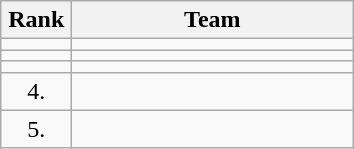<table class="wikitable" style="text-align: center;">
<tr>
<th width=40>Rank</th>
<th width=180>Team</th>
</tr>
<tr align=center>
<td></td>
<td style="text-align:left;"></td>
</tr>
<tr align=center>
<td></td>
<td style="text-align:left;"></td>
</tr>
<tr align=center>
<td></td>
<td style="text-align:left;"></td>
</tr>
<tr align=center>
<td>4.</td>
<td style="text-align:left;"></td>
</tr>
<tr align=center>
<td>5.</td>
<td style="text-align:left;"></td>
</tr>
</table>
